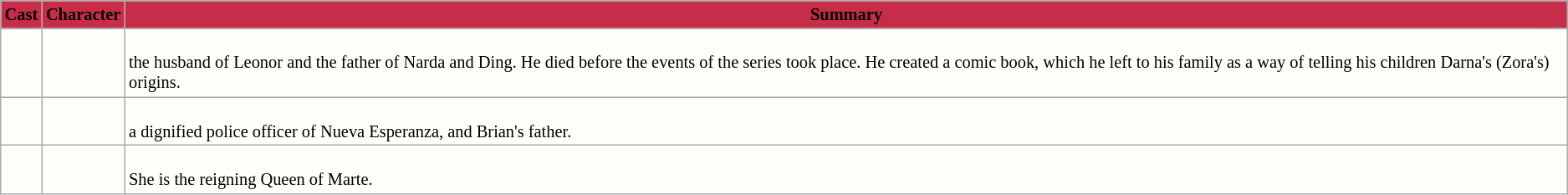<table class="wikitable" style=" background:#FEFEFA; font-size: 85%;">
<tr>
<th style="background:#C72C48;">Cast</th>
<th style="background:#C72C48; ">Character</th>
<th style="background:#C72C48;">Summary</th>
</tr>
<tr>
</tr>
<tr>
<td></td>
<td></td>
<td><br>the husband of Leonor and the father of Narda and Ding. He died before the events of the series took place. He created a comic book, which he left to his family as a way of telling his children Darna's (Zora's) origins.</td>
</tr>
<tr>
<td></td>
<td></td>
<td><br>a dignified police officer of Nueva Esperanza, and Brian's father.</td>
</tr>
<tr>
<td></td>
<td></td>
<td><br>She is the reigning Queen of Marte.</td>
</tr>
</table>
